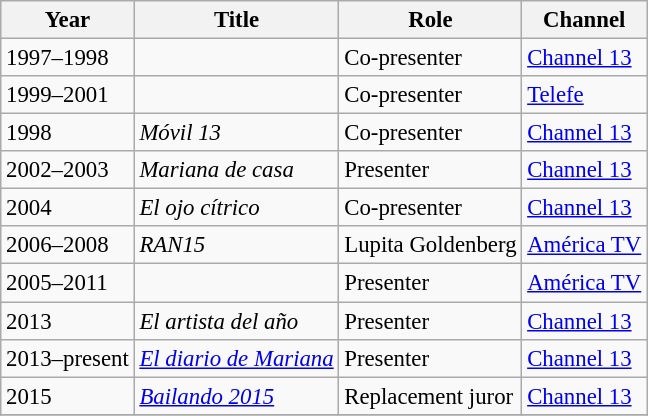<table class="wikitable" style="font-size: 95%;">
<tr>
<th>Year</th>
<th>Title</th>
<th>Role</th>
<th>Channel</th>
</tr>
<tr>
<td>1997–1998</td>
<td><em></em></td>
<td>Co-presenter</td>
<td><a href='#'>Channel 13</a></td>
</tr>
<tr>
<td>1999–2001</td>
<td><em></em></td>
<td>Co-presenter</td>
<td><a href='#'>Telefe</a></td>
</tr>
<tr>
<td>1998</td>
<td><em>Móvil 13</em></td>
<td>Co-presenter</td>
<td><a href='#'>Channel 13</a></td>
</tr>
<tr>
<td>2002–2003</td>
<td><em>Mariana de casa</em></td>
<td>Presenter</td>
<td><a href='#'>Channel 13</a></td>
</tr>
<tr>
<td>2004</td>
<td><em>El ojo cítrico</em></td>
<td>Co-presenter</td>
<td><a href='#'>Channel 13</a></td>
</tr>
<tr>
<td>2006–2008</td>
<td><em>RAN15</em></td>
<td>Lupita Goldenberg</td>
<td><a href='#'>América TV</a></td>
</tr>
<tr>
<td>2005–2011</td>
<td><em></em></td>
<td>Presenter</td>
<td><a href='#'>América TV</a></td>
</tr>
<tr>
<td>2013</td>
<td><em>El artista del año</em></td>
<td>Presenter</td>
<td><a href='#'>Channel 13</a></td>
</tr>
<tr>
<td>2013–present</td>
<td><em><a href='#'>El diario de Mariana</a></em></td>
<td>Presenter</td>
<td><a href='#'>Channel 13</a></td>
</tr>
<tr>
<td>2015</td>
<td><em><a href='#'>Bailando 2015</a></em></td>
<td>Replacement juror</td>
<td><a href='#'>Channel 13</a></td>
</tr>
<tr>
</tr>
</table>
